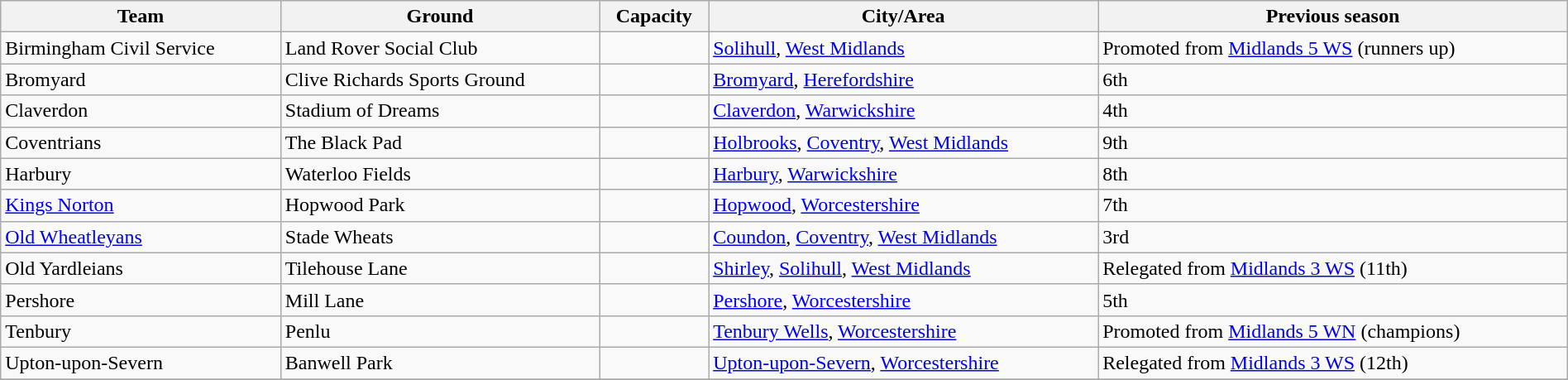<table class="wikitable sortable" width=100%>
<tr>
<th>Team</th>
<th>Ground</th>
<th>Capacity</th>
<th>City/Area</th>
<th>Previous season</th>
</tr>
<tr>
<td>Birmingham Civil Service</td>
<td>Land Rover Social Club</td>
<td></td>
<td><a href='#'>Solihull</a>, <a href='#'>West Midlands</a></td>
<td>Promoted from <a href='#'>Midlands 5 WS</a> (runners up)</td>
</tr>
<tr>
<td>Bromyard</td>
<td>Clive Richards Sports Ground</td>
<td></td>
<td><a href='#'>Bromyard</a>, <a href='#'>Herefordshire</a></td>
<td>6th</td>
</tr>
<tr>
<td>Claverdon</td>
<td>Stadium of Dreams</td>
<td></td>
<td><a href='#'>Claverdon</a>, <a href='#'>Warwickshire</a></td>
<td>4th</td>
</tr>
<tr>
<td>Coventrians</td>
<td>The Black Pad</td>
<td></td>
<td><a href='#'>Holbrooks</a>, <a href='#'>Coventry</a>, <a href='#'>West Midlands</a></td>
<td>9th</td>
</tr>
<tr>
<td>Harbury</td>
<td>Waterloo Fields</td>
<td></td>
<td><a href='#'>Harbury</a>, <a href='#'>Warwickshire</a></td>
<td>8th</td>
</tr>
<tr>
<td><a href='#'>Kings Norton</a></td>
<td>Hopwood Park</td>
<td></td>
<td><a href='#'>Hopwood</a>, <a href='#'>Worcestershire</a></td>
<td>7th</td>
</tr>
<tr>
<td><a href='#'>Old Wheatleyans</a></td>
<td>Stade Wheats</td>
<td></td>
<td><a href='#'>Coundon</a>, <a href='#'>Coventry</a>, <a href='#'>West Midlands</a></td>
<td>3rd</td>
</tr>
<tr>
<td>Old Yardleians</td>
<td>Tilehouse Lane</td>
<td></td>
<td><a href='#'>Shirley</a>, <a href='#'>Solihull</a>, <a href='#'>West Midlands</a></td>
<td>Relegated from <a href='#'>Midlands 3 WS</a> (11th)</td>
</tr>
<tr>
<td>Pershore</td>
<td>Mill Lane</td>
<td></td>
<td><a href='#'>Pershore</a>, <a href='#'>Worcestershire</a></td>
<td>5th</td>
</tr>
<tr>
<td>Tenbury</td>
<td>Penlu</td>
<td></td>
<td><a href='#'>Tenbury Wells</a>, <a href='#'>Worcestershire</a></td>
<td>Promoted from <a href='#'>Midlands 5 WN</a> (champions)</td>
</tr>
<tr>
<td>Upton-upon-Severn</td>
<td>Banwell Park</td>
<td></td>
<td><a href='#'>Upton-upon-Severn</a>, <a href='#'>Worcestershire</a></td>
<td>Relegated from <a href='#'>Midlands 3 WS</a> (12th)</td>
</tr>
<tr>
</tr>
</table>
